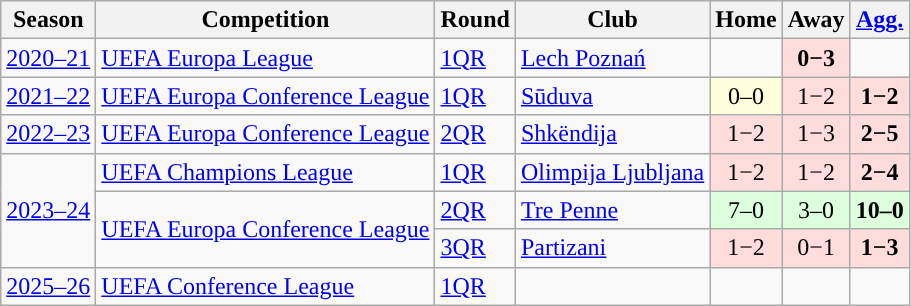<table class="wikitable">
<tr>
<th>Season</th>
<th>Competition</th>
<th>Round</th>
<th>Club</th>
<th>Home</th>
<th>Away</th>
<th><a href='#'>Agg.</a></th>
</tr>
<tr>
<td><a href='#'>2020–21</a></td>
<td><a href='#'>UEFA Europa League</a></td>
<td><a href='#'>1QR</a></td>
<td> <a href='#'>Lech Poznań</a></td>
<td></td>
<td style="text-align:center; background:#fdd;"><strong>0−3</strong></td>
<td></td>
</tr>
<tr>
<td><a href='#'>2021–22</a></td>
<td><a href='#'>UEFA Europa Conference League</a></td>
<td><a href='#'>1QR</a></td>
<td> <a href='#'>Sūduva</a></td>
<td style="text-align:center; background:#ffd;">0–0</td>
<td style="text-align:center; background:#fdd;">1−2</td>
<td style="text-align:center; background:#fdd;"><strong>1−2</strong></td>
</tr>
<tr>
<td><a href='#'>2022–23</a></td>
<td><a href='#'>UEFA Europa Conference League</a></td>
<td><a href='#'>2QR</a></td>
<td> <a href='#'>Shkëndija</a></td>
<td style="text-align:center; background:#fdd;">1−2</td>
<td style="text-align:center; background:#fdd;">1−3</td>
<td style="text-align:center; background:#fdd;"><strong>2−5</strong></td>
</tr>
<tr>
<td rowspan=3><a href='#'>2023–24</a></td>
<td><a href='#'>UEFA Champions League</a></td>
<td><a href='#'>1QR</a></td>
<td> <a href='#'>Olimpija Ljubljana</a></td>
<td style="text-align:center; background:#fdd;">1−2</td>
<td style="text-align:center; background:#fdd;">1−2</td>
<td style="text-align:center; background:#fdd;"><strong>2−4</strong></td>
</tr>
<tr>
<td rowspan=2><a href='#'>UEFA Europa Conference League</a></td>
<td><a href='#'>2QR</a></td>
<td> <a href='#'>Tre Penne</a></td>
<td style="text-align:center; background:#dfd;">7–0</td>
<td style="text-align:center; background:#dfd;">3–0</td>
<td style="text-align:center; background:#dfd;"><strong>10–0</strong></td>
</tr>
<tr>
<td><a href='#'>3QR</a></td>
<td> <a href='#'>Partizani</a></td>
<td style="text-align:center; background:#fdd;">1−2</td>
<td style="text-align:center; background:#fdd;">0−1</td>
<td style="text-align:center; background:#fdd;"><strong>1−3</strong></td>
</tr>
<tr>
<td><a href='#'>2025–26</a></td>
<td><a href='#'>UEFA Conference League</a></td>
<td><a href='#'>1QR</a></td>
<td></td>
<td style="text-align:center;"></td>
<td style="text-align:center;"></td>
<td style="text-align:center;"></td>
</tr>
</table>
